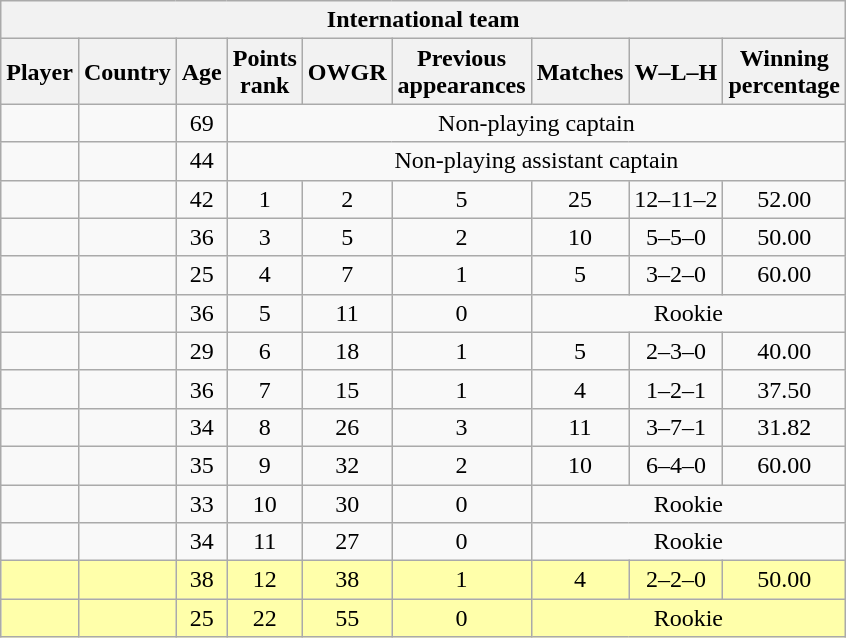<table class="wikitable sortable" style="text-align:center">
<tr>
<th colspan=9>International team</th>
</tr>
<tr>
<th>Player</th>
<th>Country</th>
<th>Age</th>
<th data-sort-type="number">Points<br>rank</th>
<th data-sort-type="number">OWGR</th>
<th data-sort-type="number">Previous<br>appearances</th>
<th data-sort-type="number">Matches</th>
<th data-sort-type="number">W–L–H</th>
<th data-sort-type="number">Winning<br>percentage</th>
</tr>
<tr>
<td align=left></td>
<td align=left></td>
<td>69</td>
<td colspan=6>Non-playing captain</td>
</tr>
<tr>
<td align=left></td>
<td align=left></td>
<td>44</td>
<td colspan=6>Non-playing assistant captain</td>
</tr>
<tr>
<td align=left></td>
<td align=left></td>
<td>42</td>
<td>1</td>
<td>2</td>
<td>5</td>
<td>25</td>
<td>12–11–2</td>
<td>52.00</td>
</tr>
<tr>
<td align=left></td>
<td align=left></td>
<td>36</td>
<td>3</td>
<td>5</td>
<td>2</td>
<td>10</td>
<td>5–5–0</td>
<td>50.00</td>
</tr>
<tr>
<td align=left></td>
<td align=left></td>
<td>25</td>
<td>4</td>
<td>7</td>
<td>1</td>
<td>5</td>
<td>3–2–0</td>
<td>60.00</td>
</tr>
<tr>
<td align=left></td>
<td align=left></td>
<td>36</td>
<td>5</td>
<td>11</td>
<td>0</td>
<td colspan=3>Rookie</td>
</tr>
<tr>
<td align=left></td>
<td align=left></td>
<td>29</td>
<td>6</td>
<td>18</td>
<td>1</td>
<td>5</td>
<td>2–3–0</td>
<td>40.00</td>
</tr>
<tr>
<td align=left></td>
<td align=left></td>
<td>36</td>
<td>7</td>
<td>15</td>
<td>1</td>
<td>4</td>
<td>1–2–1</td>
<td>37.50</td>
</tr>
<tr>
<td align=left></td>
<td align=left></td>
<td>34</td>
<td>8</td>
<td>26</td>
<td>3</td>
<td>11</td>
<td>3–7–1</td>
<td>31.82</td>
</tr>
<tr>
<td align=left></td>
<td align=left></td>
<td>35</td>
<td>9</td>
<td>32</td>
<td>2</td>
<td>10</td>
<td>6–4–0</td>
<td>60.00</td>
</tr>
<tr>
<td align=left></td>
<td align=left></td>
<td>33</td>
<td>10</td>
<td>30</td>
<td>0</td>
<td colspan=3>Rookie</td>
</tr>
<tr>
<td align=left></td>
<td align=left></td>
<td>34</td>
<td>11</td>
<td>27</td>
<td>0</td>
<td colspan=3>Rookie</td>
</tr>
<tr style="background:#ffa;">
<td align=left></td>
<td align=left></td>
<td>38</td>
<td>12</td>
<td>38</td>
<td>1</td>
<td>4</td>
<td>2–2–0</td>
<td>50.00</td>
</tr>
<tr style="background:#ffa;">
<td align=left></td>
<td align=left></td>
<td>25</td>
<td>22</td>
<td>55</td>
<td>0</td>
<td colspan=3>Rookie</td>
</tr>
</table>
